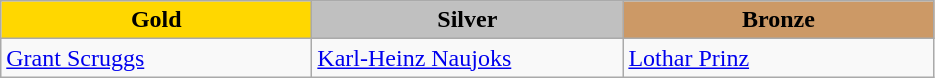<table class="wikitable" style="text-align:left">
<tr align="center">
<td width=200 bgcolor=gold><strong>Gold</strong></td>
<td width=200 bgcolor=silver><strong>Silver</strong></td>
<td width=200 bgcolor=CC9966><strong>Bronze</strong></td>
</tr>
<tr>
<td><a href='#'>Grant Scruggs</a><br><em></em></td>
<td><a href='#'>Karl-Heinz Naujoks</a><br><em></em></td>
<td><a href='#'>Lothar Prinz</a><br><em></em></td>
</tr>
</table>
